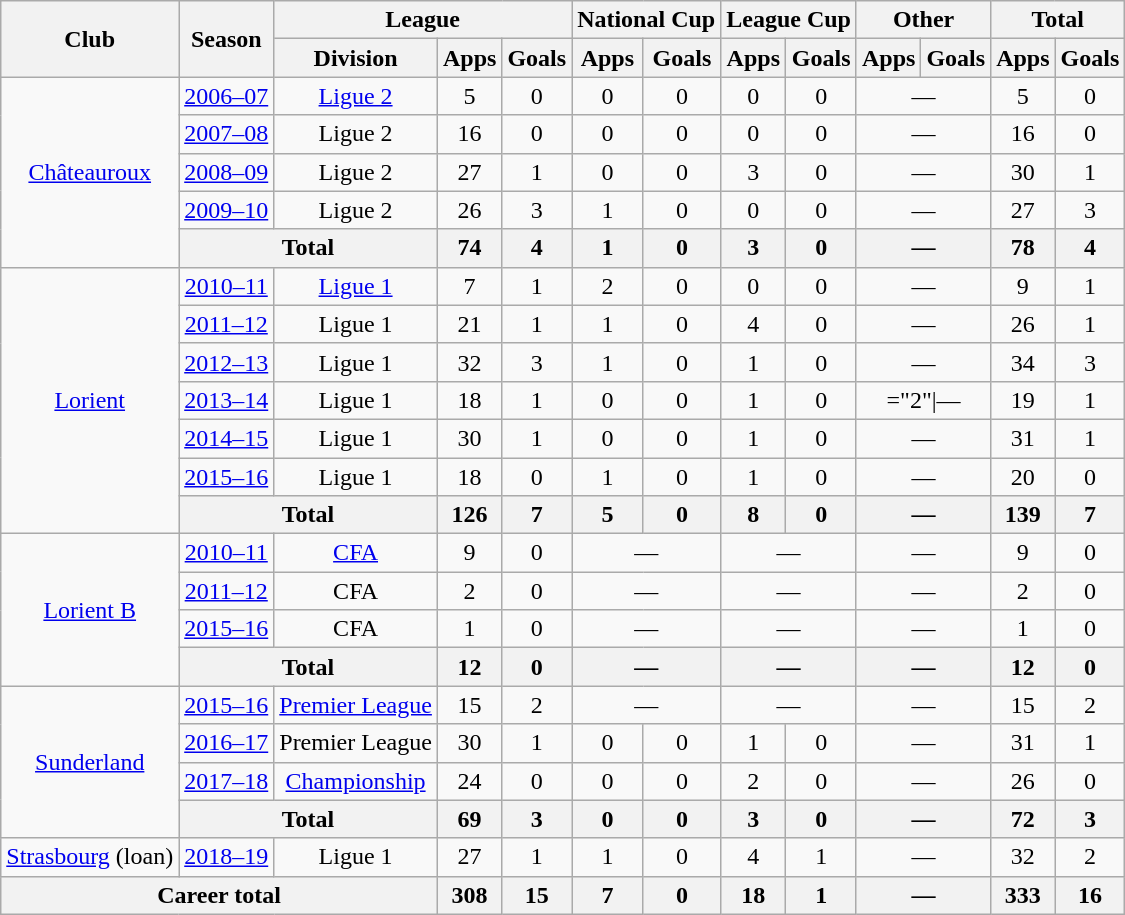<table class="wikitable" style="text-align: center">
<tr>
<th rowspan="2">Club</th>
<th rowspan="2">Season</th>
<th colspan="3">League</th>
<th colspan="2">National Cup</th>
<th colspan="2">League Cup</th>
<th colspan="2">Other</th>
<th colspan="2">Total</th>
</tr>
<tr>
<th>Division</th>
<th>Apps</th>
<th>Goals</th>
<th>Apps</th>
<th>Goals</th>
<th>Apps</th>
<th>Goals</th>
<th>Apps</th>
<th>Goals</th>
<th>Apps</th>
<th>Goals</th>
</tr>
<tr>
<td rowspan="5"><a href='#'>Châteauroux</a></td>
<td><a href='#'>2006–07</a></td>
<td><a href='#'>Ligue 2</a></td>
<td>5</td>
<td>0</td>
<td>0</td>
<td>0</td>
<td>0</td>
<td>0</td>
<td colspan="2">—</td>
<td>5</td>
<td>0</td>
</tr>
<tr>
<td><a href='#'>2007–08</a></td>
<td>Ligue 2</td>
<td>16</td>
<td>0</td>
<td>0</td>
<td>0</td>
<td>0</td>
<td>0</td>
<td colspan="2">—</td>
<td>16</td>
<td>0</td>
</tr>
<tr>
<td><a href='#'>2008–09</a></td>
<td>Ligue 2</td>
<td>27</td>
<td>1</td>
<td>0</td>
<td>0</td>
<td>3</td>
<td>0</td>
<td colspan="2">—</td>
<td>30</td>
<td>1</td>
</tr>
<tr>
<td><a href='#'>2009–10</a></td>
<td>Ligue 2</td>
<td>26</td>
<td>3</td>
<td>1</td>
<td>0</td>
<td>0</td>
<td>0</td>
<td colspan="2">—</td>
<td>27</td>
<td>3</td>
</tr>
<tr>
<th colspan="2">Total</th>
<th>74</th>
<th>4</th>
<th>1</th>
<th>0</th>
<th>3</th>
<th>0</th>
<th colspan="2">—</th>
<th>78</th>
<th>4</th>
</tr>
<tr>
<td rowspan=7><a href='#'>Lorient</a></td>
<td><a href='#'>2010–11</a></td>
<td><a href='#'>Ligue 1</a></td>
<td>7</td>
<td>1</td>
<td>2</td>
<td>0</td>
<td>0</td>
<td>0</td>
<td colspan="2">—</td>
<td>9</td>
<td>1</td>
</tr>
<tr>
<td><a href='#'>2011–12</a></td>
<td>Ligue 1</td>
<td>21</td>
<td>1</td>
<td>1</td>
<td>0</td>
<td>4</td>
<td>0</td>
<td colspan="2">—</td>
<td>26</td>
<td>1</td>
</tr>
<tr>
<td><a href='#'>2012–13</a></td>
<td>Ligue 1</td>
<td>32</td>
<td>3</td>
<td>1</td>
<td>0</td>
<td>1</td>
<td>0</td>
<td colspan="2">—</td>
<td>34</td>
<td>3</td>
</tr>
<tr>
<td><a href='#'>2013–14</a></td>
<td>Ligue 1</td>
<td>18</td>
<td>1</td>
<td>0</td>
<td>0</td>
<td>1</td>
<td>0</td>
<td colspan="2">="2"|—</td>
<td>19</td>
<td>1</td>
</tr>
<tr>
<td><a href='#'>2014–15</a></td>
<td>Ligue 1</td>
<td>30</td>
<td>1</td>
<td>0</td>
<td>0</td>
<td>1</td>
<td>0</td>
<td colspan="2">—</td>
<td>31</td>
<td>1</td>
</tr>
<tr>
<td><a href='#'>2015–16</a></td>
<td>Ligue 1</td>
<td>18</td>
<td>0</td>
<td>1</td>
<td>0</td>
<td>1</td>
<td>0</td>
<td colspan="2">—</td>
<td>20</td>
<td>0</td>
</tr>
<tr>
<th colspan="2">Total</th>
<th>126</th>
<th>7</th>
<th>5</th>
<th>0</th>
<th>8</th>
<th>0</th>
<th colspan="2">—</th>
<th>139</th>
<th>7</th>
</tr>
<tr>
<td rowspan="4"><a href='#'>Lorient B</a></td>
<td><a href='#'>2010–11</a></td>
<td><a href='#'>CFA</a></td>
<td>9</td>
<td>0</td>
<td colspan="2">—</td>
<td colspan="2">—</td>
<td colspan="2">—</td>
<td>9</td>
<td>0</td>
</tr>
<tr>
<td><a href='#'>2011–12</a></td>
<td>CFA</td>
<td>2</td>
<td>0</td>
<td colspan="2">—</td>
<td colspan="2">—</td>
<td colspan="2">—</td>
<td>2</td>
<td>0</td>
</tr>
<tr>
<td><a href='#'>2015–16</a></td>
<td>CFA</td>
<td>1</td>
<td>0</td>
<td colspan="2">—</td>
<td colspan="2">—</td>
<td colspan="2">—</td>
<td>1</td>
<td>0</td>
</tr>
<tr>
<th colspan="2">Total</th>
<th>12</th>
<th>0</th>
<th colspan="2">—</th>
<th colspan="2">—</th>
<th colspan="2">—</th>
<th>12</th>
<th>0</th>
</tr>
<tr>
<td rowspan="4"><a href='#'>Sunderland</a></td>
<td><a href='#'>2015–16</a></td>
<td><a href='#'>Premier League</a></td>
<td>15</td>
<td>2</td>
<td colspan="2">—</td>
<td colspan="2">—</td>
<td colspan="2">—</td>
<td>15</td>
<td>2</td>
</tr>
<tr>
<td><a href='#'>2016–17</a></td>
<td>Premier League</td>
<td>30</td>
<td>1</td>
<td>0</td>
<td>0</td>
<td>1</td>
<td>0</td>
<td colspan="2">—</td>
<td>31</td>
<td>1</td>
</tr>
<tr>
<td><a href='#'>2017–18</a></td>
<td><a href='#'>Championship</a></td>
<td>24</td>
<td>0</td>
<td>0</td>
<td>0</td>
<td>2</td>
<td>0</td>
<td colspan="2">—</td>
<td>26</td>
<td>0</td>
</tr>
<tr>
<th colspan="2">Total</th>
<th>69</th>
<th>3</th>
<th>0</th>
<th>0</th>
<th>3</th>
<th>0</th>
<th colspan="2">—</th>
<th>72</th>
<th>3</th>
</tr>
<tr>
<td><a href='#'>Strasbourg</a> (loan)</td>
<td><a href='#'>2018–19</a></td>
<td>Ligue 1</td>
<td>27</td>
<td>1</td>
<td>1</td>
<td>0</td>
<td>4</td>
<td>1</td>
<td colspan="2">—</td>
<td>32</td>
<td>2</td>
</tr>
<tr>
<th colspan="3">Career total</th>
<th>308</th>
<th>15</th>
<th>7</th>
<th>0</th>
<th>18</th>
<th>1</th>
<th colspan="2">—</th>
<th>333</th>
<th>16</th>
</tr>
</table>
